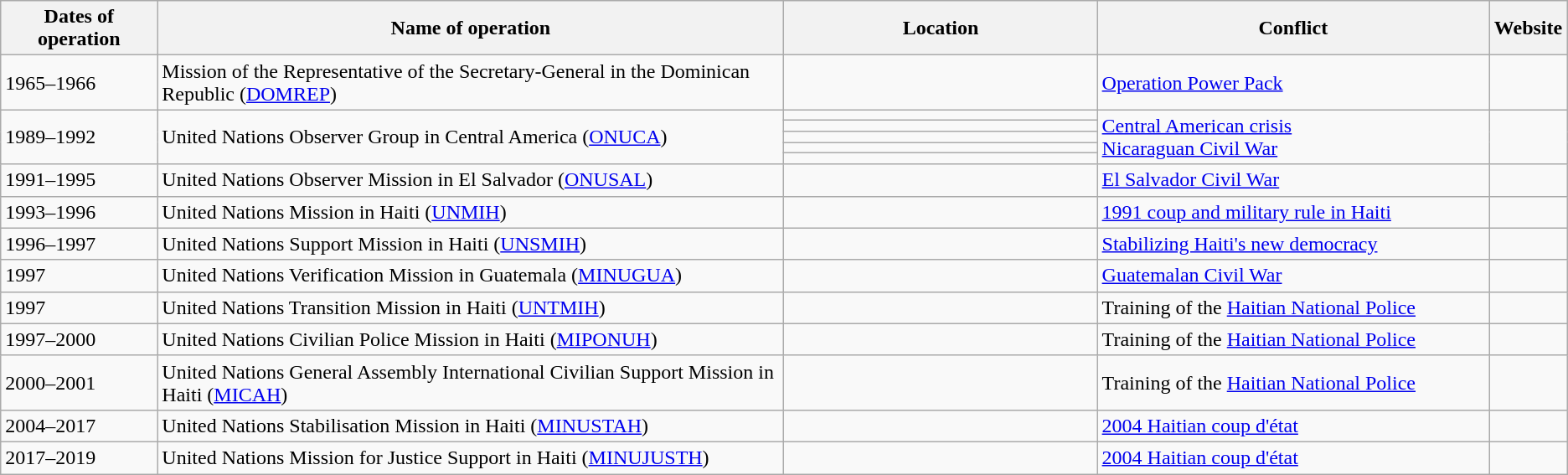<table class="wikitable">
<tr>
<th width="10%">Dates of operation</th>
<th width="40%">Name of operation</th>
<th width="20%">Location</th>
<th width="25%">Conflict</th>
<th width="5%">Website</th>
</tr>
<tr>
<td>1965–1966</td>
<td>Mission of the Representative of the Secretary-General in the Dominican Republic (<a href='#'>DOMREP</a>)</td>
<td width="4%"></td>
<td><a href='#'>Operation Power Pack</a></td>
<td></td>
</tr>
<tr>
<td rowspan=5>1989–1992</td>
<td rowspan=5>United Nations Observer Group in Central America (<a href='#'>ONUCA</a>)</td>
<td></td>
<td rowspan=5><a href='#'>Central American crisis</a><br><a href='#'>Nicaraguan Civil War</a></td>
<td rowspan=5></td>
</tr>
<tr>
<td></td>
</tr>
<tr>
<td></td>
</tr>
<tr>
<td></td>
</tr>
<tr>
<td></td>
</tr>
<tr>
<td>1991–1995</td>
<td>United Nations Observer Mission in El Salvador (<a href='#'>ONUSAL</a>)</td>
<td></td>
<td><a href='#'>El Salvador Civil War</a></td>
<td></td>
</tr>
<tr>
<td>1993–1996</td>
<td>United Nations Mission in Haiti (<a href='#'>UNMIH</a>)</td>
<td></td>
<td><a href='#'>1991 coup and military rule in Haiti</a></td>
<td></td>
</tr>
<tr>
<td>1996–1997</td>
<td>United Nations Support Mission in Haiti (<a href='#'>UNSMIH</a>)</td>
<td></td>
<td><a href='#'>Stabilizing Haiti's new democracy</a></td>
<td></td>
</tr>
<tr>
<td>1997</td>
<td>United Nations Verification Mission in Guatemala (<a href='#'>MINUGUA</a>)</td>
<td></td>
<td><a href='#'>Guatemalan Civil War</a></td>
<td></td>
</tr>
<tr>
<td>1997</td>
<td>United Nations Transition Mission in Haiti (<a href='#'>UNTMIH</a>)</td>
<td></td>
<td>Training of the <a href='#'>Haitian National Police</a></td>
<td></td>
</tr>
<tr>
<td>1997–2000</td>
<td>United Nations Civilian Police Mission in Haiti (<a href='#'>MIPONUH</a>)</td>
<td></td>
<td>Training of the <a href='#'>Haitian National Police</a></td>
<td></td>
</tr>
<tr>
<td>2000–2001</td>
<td>United Nations General Assembly International Civilian Support Mission in Haiti (<a href='#'>MICAH</a>)</td>
<td></td>
<td>Training of the <a href='#'>Haitian National Police</a></td>
<td></td>
</tr>
<tr>
<td>2004–2017</td>
<td>United Nations Stabilisation Mission in Haiti (<a href='#'>MINUSTAH</a>)</td>
<td></td>
<td><a href='#'>2004 Haitian coup d'état</a></td>
<td></td>
</tr>
<tr>
<td>2017–2019</td>
<td>United Nations Mission for Justice Support in Haiti (<a href='#'>MINUJUSTH</a>)</td>
<td></td>
<td><a href='#'>2004 Haitian coup d'état</a></td>
<td></td>
</tr>
</table>
